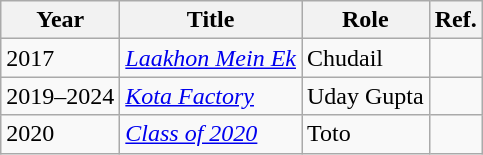<table class="wikitable sortable plainrowheaders">
<tr>
<th>Year</th>
<th>Title</th>
<th>Role</th>
<th>Ref.</th>
</tr>
<tr>
<td>2017</td>
<td><em><a href='#'>Laakhon Mein Ek</a></em></td>
<td>Chudail</td>
<td></td>
</tr>
<tr>
<td>2019–2024</td>
<td><em><a href='#'>Kota Factory</a></em></td>
<td>Uday Gupta</td>
<td></td>
</tr>
<tr>
<td>2020</td>
<td><em><a href='#'>Class of 2020</a></em></td>
<td>Toto</td>
<td></td>
</tr>
</table>
